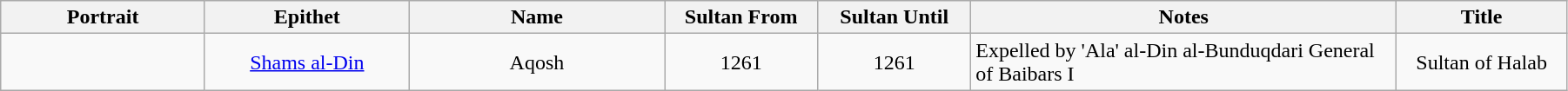<table width=95% class="wikitable">
<tr>
<th width=12%>Portrait</th>
<th width=12%>Epithet</th>
<th width=15%>Name</th>
<th width=9%>Sultan From</th>
<th width=9%>Sultan Until</th>
<th width=25%>Notes</th>
<th width=10%>Title</th>
</tr>
<tr>
<td align="center"></td>
<td align="center"><a href='#'>Shams al-Din</a></td>
<td align="center">Aqosh</td>
<td align="center">1261</td>
<td align="center">1261</td>
<td>Expelled by 'Ala' al-Din al-Bunduqdari General of Baibars I</td>
<td align="center">Sultan of Halab</td>
</tr>
</table>
